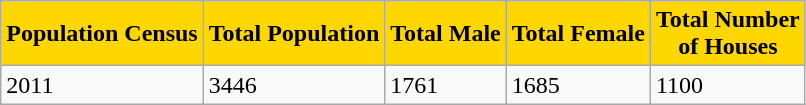<table class="wikitable">
<tr>
<th style="background-color:#FFD700">Population Census</th>
<th ! style="background-color:#FFD700">Total Population</th>
<th ! style="background-color:#FFD700">Total Male</th>
<th ! style="background-color:#FFD700">Total Female</th>
<th ! style="background-color:#FFD700">Total Number<br> of Houses</th>
</tr>
<tr>
<td valign="top">2011 </td>
<td valign="top">3446</td>
<td valign="top">1761</td>
<td valign="top">1685</td>
<td valign="top">1100</td>
</tr>
</table>
